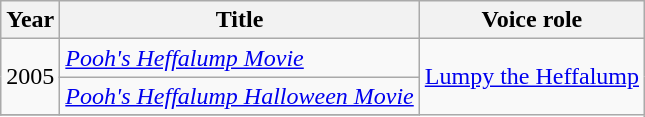<table class="wikitable sortable">
<tr>
<th>Year</th>
<th>Title</th>
<th>Voice role</th>
</tr>
<tr>
<td rowspan=2>2005</td>
<td><em><a href='#'>Pooh's Heffalump Movie</a></em></td>
<td rowspan=5><a href='#'>Lumpy the Heffalump</a></td>
</tr>
<tr>
<td><em><a href='#'>Pooh's Heffalump Halloween Movie</a></em></td>
</tr>
<tr>
</tr>
</table>
